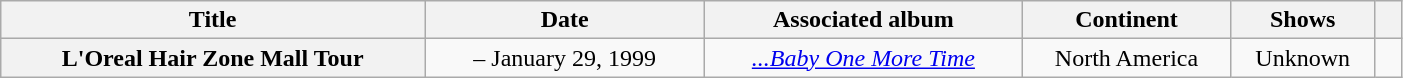<table class="wikitable sortable plainrowheaders" style="text-align:center;" width=74%>
<tr>
<th scope="col">Title</th>
<th scope="col" width=20%>Date</th>
<th scope="col">Associated album</th>
<th scope="col">Continent</th>
<th scope="col">Shows</th>
<th scope="col" width=2% class="unsortable"></th>
</tr>
<tr>
<th scope="row">L'Oreal Hair Zone Mall Tour</th>
<td align="center"> – January 29, 1999</td>
<td align="center"><em><a href='#'>...Baby One More Time</a></em></td>
<td align="center">North America</td>
<td align="center">Unknown</td>
<td></td>
</tr>
</table>
